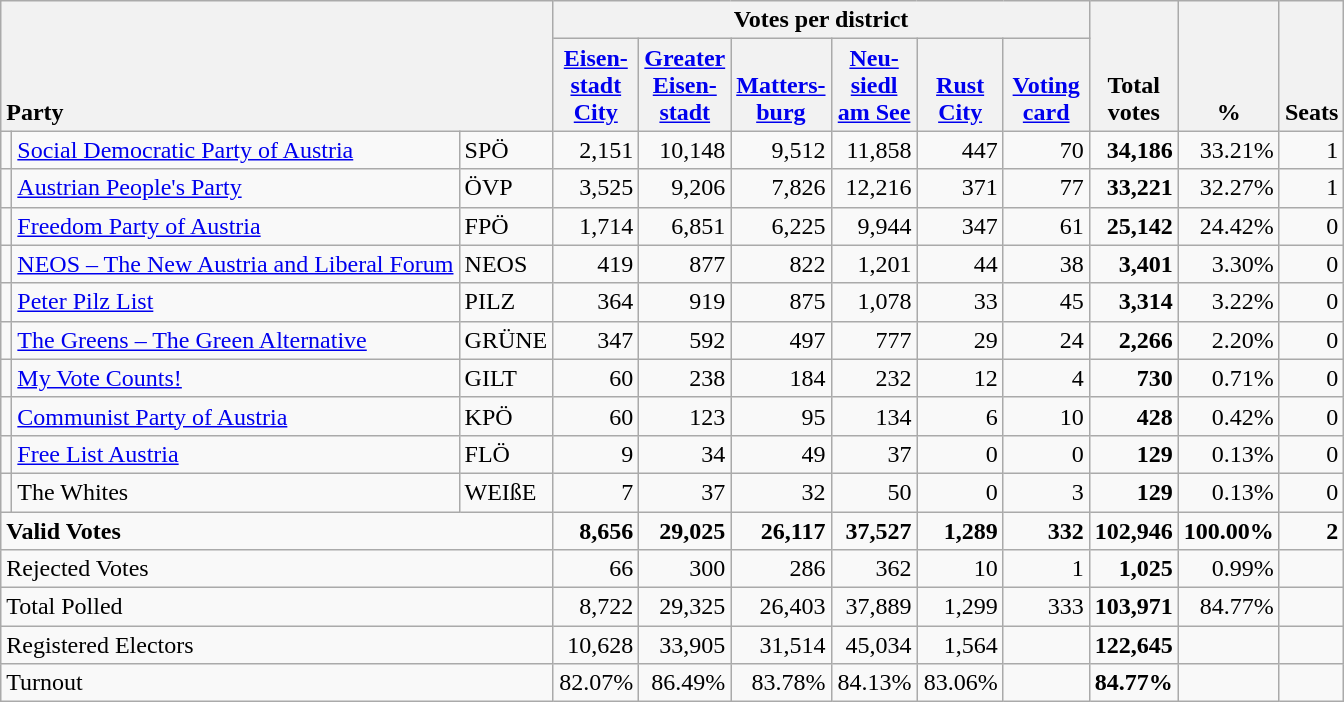<table class="wikitable" border="1" style="text-align:right;">
<tr>
<th style="text-align:left;" valign=bottom rowspan=2 colspan=3>Party</th>
<th colspan=6>Votes per district</th>
<th align=center valign=bottom rowspan=2 width="50">Total<br>votes</th>
<th align=center valign=bottom rowspan=2 width="50">%</th>
<th align=center valign=bottom rowspan=2>Seats</th>
</tr>
<tr>
<th align=center valign=bottom width="50"><a href='#'>Eisen-<br>stadt<br>City</a></th>
<th align=center valign=bottom width="50"><a href='#'>Greater<br>Eisen-<br>stadt</a></th>
<th align=center valign=bottom width="50"><a href='#'>Matters-<br>burg</a></th>
<th align=center valign=bottom width="50"><a href='#'>Neu-<br>siedl<br>am See</a></th>
<th align=center valign=bottom width="50"><a href='#'>Rust<br>City</a></th>
<th align=center valign=bottom width="50"><a href='#'>Voting<br>card</a></th>
</tr>
<tr>
<td></td>
<td align=left><a href='#'>Social Democratic Party of Austria</a></td>
<td align=left>SPÖ</td>
<td>2,151</td>
<td>10,148</td>
<td>9,512</td>
<td>11,858</td>
<td>447</td>
<td>70</td>
<td><strong>34,186</strong></td>
<td>33.21%</td>
<td>1</td>
</tr>
<tr>
<td></td>
<td align=left><a href='#'>Austrian People's Party</a></td>
<td align=left>ÖVP</td>
<td>3,525</td>
<td>9,206</td>
<td>7,826</td>
<td>12,216</td>
<td>371</td>
<td>77</td>
<td><strong>33,221</strong></td>
<td>32.27%</td>
<td>1</td>
</tr>
<tr>
<td></td>
<td align=left><a href='#'>Freedom Party of Austria</a></td>
<td align=left>FPÖ</td>
<td>1,714</td>
<td>6,851</td>
<td>6,225</td>
<td>9,944</td>
<td>347</td>
<td>61</td>
<td><strong>25,142</strong></td>
<td>24.42%</td>
<td>0</td>
</tr>
<tr>
<td></td>
<td align=left style="white-space: nowrap;"><a href='#'>NEOS – The New Austria and Liberal Forum</a></td>
<td align=left>NEOS</td>
<td>419</td>
<td>877</td>
<td>822</td>
<td>1,201</td>
<td>44</td>
<td>38</td>
<td><strong>3,401</strong></td>
<td>3.30%</td>
<td>0</td>
</tr>
<tr>
<td></td>
<td align=left><a href='#'>Peter Pilz List</a></td>
<td align=left>PILZ</td>
<td>364</td>
<td>919</td>
<td>875</td>
<td>1,078</td>
<td>33</td>
<td>45</td>
<td><strong>3,314</strong></td>
<td>3.22%</td>
<td>0</td>
</tr>
<tr>
<td></td>
<td align=left><a href='#'>The Greens – The Green Alternative</a></td>
<td align=left>GRÜNE</td>
<td>347</td>
<td>592</td>
<td>497</td>
<td>777</td>
<td>29</td>
<td>24</td>
<td><strong>2,266</strong></td>
<td>2.20%</td>
<td>0</td>
</tr>
<tr>
<td></td>
<td align=left><a href='#'>My Vote Counts!</a></td>
<td align=left>GILT</td>
<td>60</td>
<td>238</td>
<td>184</td>
<td>232</td>
<td>12</td>
<td>4</td>
<td><strong>730</strong></td>
<td>0.71%</td>
<td>0</td>
</tr>
<tr>
<td></td>
<td align=left><a href='#'>Communist Party of Austria</a></td>
<td align=left>KPÖ</td>
<td>60</td>
<td>123</td>
<td>95</td>
<td>134</td>
<td>6</td>
<td>10</td>
<td><strong>428</strong></td>
<td>0.42%</td>
<td>0</td>
</tr>
<tr>
<td></td>
<td align=left><a href='#'>Free List Austria</a></td>
<td align=left>FLÖ</td>
<td>9</td>
<td>34</td>
<td>49</td>
<td>37</td>
<td>0</td>
<td>0</td>
<td><strong>129</strong></td>
<td>0.13%</td>
<td>0</td>
</tr>
<tr>
<td></td>
<td align=left>The Whites</td>
<td align=left>WEIßE</td>
<td>7</td>
<td>37</td>
<td>32</td>
<td>50</td>
<td>0</td>
<td>3</td>
<td><strong>129</strong></td>
<td>0.13%</td>
<td>0</td>
</tr>
<tr style="font-weight:bold">
<td align=left colspan=3>Valid Votes</td>
<td>8,656</td>
<td>29,025</td>
<td>26,117</td>
<td>37,527</td>
<td>1,289</td>
<td>332</td>
<td>102,946</td>
<td>100.00%</td>
<td>2</td>
</tr>
<tr>
<td align=left colspan=3>Rejected Votes</td>
<td>66</td>
<td>300</td>
<td>286</td>
<td>362</td>
<td>10</td>
<td>1</td>
<td><strong>1,025</strong></td>
<td>0.99%</td>
<td></td>
</tr>
<tr>
<td align=left colspan=3>Total Polled</td>
<td>8,722</td>
<td>29,325</td>
<td>26,403</td>
<td>37,889</td>
<td>1,299</td>
<td>333</td>
<td><strong>103,971</strong></td>
<td>84.77%</td>
<td></td>
</tr>
<tr>
<td align=left colspan=3>Registered Electors</td>
<td>10,628</td>
<td>33,905</td>
<td>31,514</td>
<td>45,034</td>
<td>1,564</td>
<td></td>
<td><strong>122,645</strong></td>
<td></td>
<td></td>
</tr>
<tr>
<td align=left colspan=3>Turnout</td>
<td>82.07%</td>
<td>86.49%</td>
<td>83.78%</td>
<td>84.13%</td>
<td>83.06%</td>
<td></td>
<td><strong>84.77%</strong></td>
<td></td>
<td></td>
</tr>
</table>
